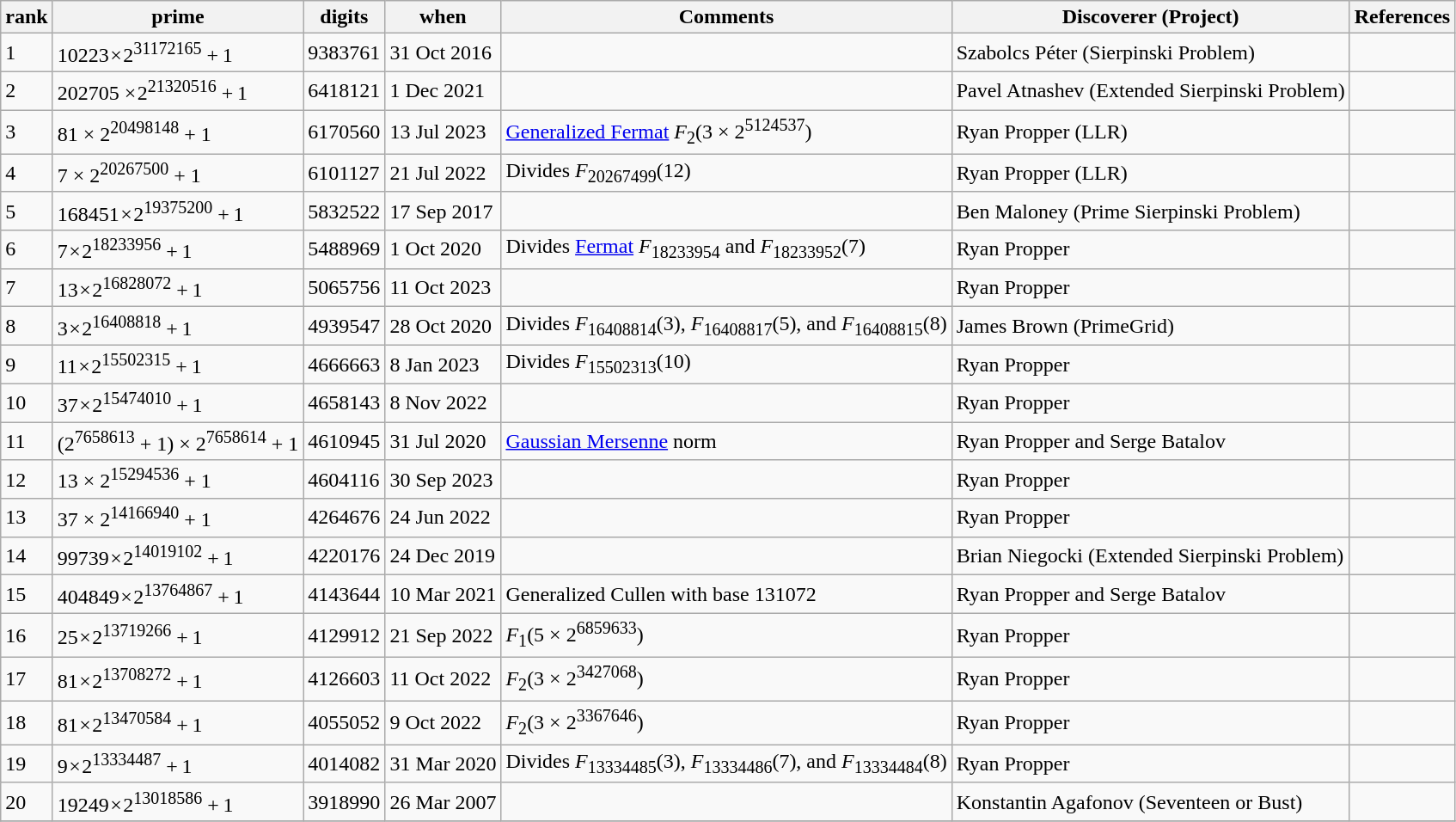<table class="wikitable">
<tr>
<th>rank</th>
<th>prime</th>
<th>digits</th>
<th>when</th>
<th>Comments</th>
<th>Discoverer (Project)</th>
<th>References</th>
</tr>
<tr>
<td>1</td>
<td>10223 × 2<sup>31172165</sup> + 1</td>
<td>9383761</td>
<td>31 Oct 2016</td>
<td></td>
<td>Szabolcs Péter (Sierpinski Problem)</td>
<td></td>
</tr>
<tr>
<td>2</td>
<td>202705 × 2<sup>21320516</sup> + 1</td>
<td>6418121</td>
<td>1 Dec 2021</td>
<td></td>
<td>Pavel Atnashev (Extended Sierpinski Problem)</td>
<td></td>
</tr>
<tr>
<td>3</td>
<td>81 × 2<sup>20498148</sup> + 1</td>
<td>6170560</td>
<td>13 Jul 2023</td>
<td><a href='#'>Generalized Fermat</a> <em>F</em><sub>2</sub>(3 × 2<sup>5124537</sup>)</td>
<td>Ryan Propper (LLR)</td>
<td></td>
</tr>
<tr>
<td>4</td>
<td>7 × 2<sup>20267500</sup> + 1</td>
<td>6101127</td>
<td>21 Jul 2022</td>
<td>Divides  <em>F</em><sub>20267499</sub>(12)</td>
<td>Ryan Propper (LLR)</td>
<td></td>
</tr>
<tr>
<td>5</td>
<td>168451 × 2<sup>19375200</sup> + 1</td>
<td>5832522</td>
<td>17 Sep 2017</td>
<td></td>
<td>Ben Maloney (Prime Sierpinski Problem)</td>
<td></td>
</tr>
<tr>
<td>6</td>
<td>7 × 2<sup>18233956</sup> + 1</td>
<td>5488969</td>
<td>1 Oct 2020</td>
<td>Divides <a href='#'>Fermat</a> <em>F</em><sub>18233954</sub> and <em>F</em><sub>18233952</sub>(7)</td>
<td>Ryan Propper</td>
<td></td>
</tr>
<tr>
<td>7</td>
<td>13 × 2<sup>16828072</sup> + 1</td>
<td>5065756</td>
<td>11 Oct 2023</td>
<td></td>
<td>Ryan Propper</td>
<td></td>
</tr>
<tr>
<td>8</td>
<td>3 × 2<sup>16408818</sup> + 1</td>
<td>4939547</td>
<td>28 Oct 2020</td>
<td>Divides <em>F</em><sub>16408814</sub>(3), <em>F</em><sub>16408817</sub>(5), and <em>F</em><sub>16408815</sub>(8)</td>
<td>James Brown (PrimeGrid)</td>
<td></td>
</tr>
<tr>
<td>9</td>
<td>11 × 2<sup>15502315</sup> + 1</td>
<td>4666663</td>
<td>8 Jan 2023</td>
<td>Divides <em>F</em><sub>15502313</sub>(10)</td>
<td>Ryan Propper</td>
<td></td>
</tr>
<tr>
<td>10</td>
<td>37 × 2<sup>15474010</sup> + 1</td>
<td>4658143</td>
<td>8 Nov 2022</td>
<td></td>
<td>Ryan Propper</td>
<td></td>
</tr>
<tr>
<td>11</td>
<td>(2<sup>7658613</sup> + 1) × 2<sup>7658614</sup> + 1</td>
<td>4610945</td>
<td>31 Jul 2020</td>
<td><a href='#'>Gaussian Mersenne</a> norm</td>
<td>Ryan Propper and Serge Batalov</td>
<td></td>
</tr>
<tr>
<td>12</td>
<td>13 × 2<sup>15294536</sup> + 1</td>
<td>4604116</td>
<td>30 Sep 2023</td>
<td></td>
<td>Ryan Propper</td>
<td></td>
</tr>
<tr>
<td>13</td>
<td>37 × 2<sup>14166940</sup> + 1</td>
<td>4264676</td>
<td>24 Jun 2022</td>
<td></td>
<td>Ryan Propper</td>
<td></td>
</tr>
<tr>
<td>14</td>
<td>99739 × 2<sup>14019102</sup> + 1</td>
<td>4220176</td>
<td>24 Dec 2019</td>
<td></td>
<td>Brian Niegocki (Extended Sierpinski Problem)</td>
<td></td>
</tr>
<tr>
<td>15</td>
<td>404849 × 2<sup>13764867</sup> + 1</td>
<td>4143644</td>
<td>10 Mar 2021</td>
<td>Generalized Cullen with base 131072</td>
<td>Ryan Propper and Serge Batalov</td>
<td></td>
</tr>
<tr>
<td>16</td>
<td>25 × 2<sup>13719266</sup> + 1</td>
<td>4129912</td>
<td>21 Sep 2022</td>
<td><em>F</em><sub>1</sub>(5 × 2<sup>6859633</sup>)</td>
<td>Ryan Propper</td>
<td></td>
</tr>
<tr>
<td>17</td>
<td>81 × 2<sup>13708272</sup> + 1</td>
<td>4126603</td>
<td>11 Oct 2022</td>
<td><em>F</em><sub>2</sub>(3 × 2<sup>3427068</sup>)</td>
<td>Ryan Propper</td>
<td></td>
</tr>
<tr>
<td>18</td>
<td>81 × 2<sup>13470584</sup> + 1</td>
<td>4055052</td>
<td>9 Oct 2022</td>
<td><em>F</em><sub>2</sub>(3 × 2<sup>3367646</sup>)</td>
<td>Ryan Propper</td>
<td></td>
</tr>
<tr>
<td>19</td>
<td>9 × 2<sup>13334487</sup> + 1</td>
<td>4014082</td>
<td>31 Mar 2020</td>
<td>Divides <em>F</em><sub>13334485</sub>(3), <em>F</em><sub>13334486</sub>(7), and <em>F</em><sub>13334484</sub>(8)</td>
<td>Ryan Propper</td>
<td></td>
</tr>
<tr>
<td>20</td>
<td>19249 × 2<sup>13018586</sup> + 1</td>
<td>3918990</td>
<td>26 Mar 2007</td>
<td></td>
<td>Konstantin Agafonov (Seventeen or Bust)</td>
<td></td>
</tr>
<tr>
</tr>
</table>
